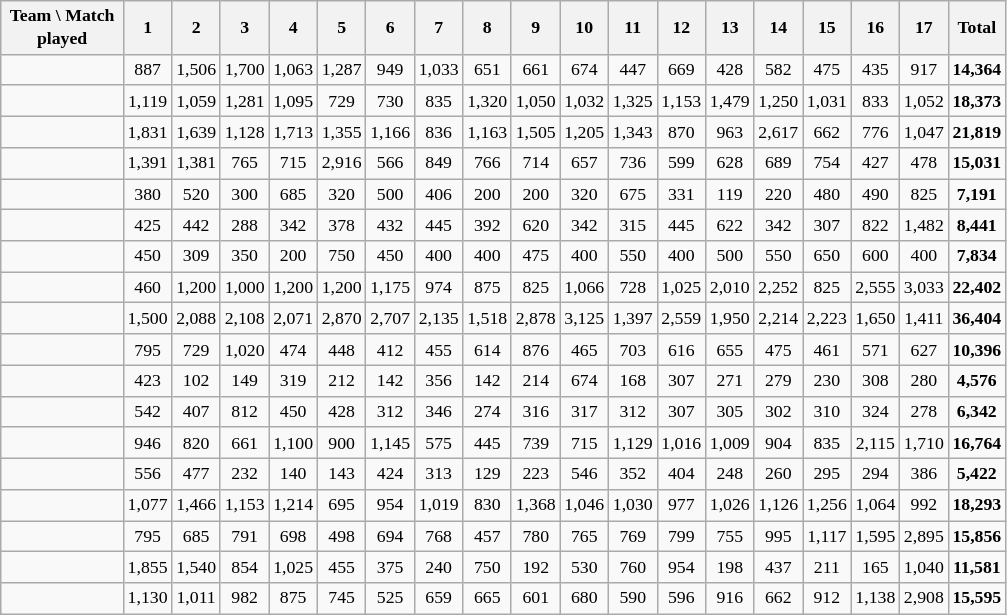<table class="wikitable sortable" style="font-size: 74%; text-align:center;">
<tr>
<th style="width:76px;">Team \ Match played</th>
<th align=center>1</th>
<th align=center>2</th>
<th align=center>3</th>
<th align=center>4</th>
<th align=center>5</th>
<th align=center>6</th>
<th align=center>7</th>
<th align=center>8</th>
<th align=center>9</th>
<th align=center>10</th>
<th align=center>11</th>
<th align=center>12</th>
<th align=center>13</th>
<th align=center>14</th>
<th align=center>15</th>
<th align=center>16</th>
<th align=center>17</th>
<th align=center>Total</th>
</tr>
<tr align=center>
<td align=left></td>
<td>887</td>
<td>1,506</td>
<td>1,700</td>
<td>1,063</td>
<td>1,287</td>
<td>949</td>
<td>1,033</td>
<td>651</td>
<td>661</td>
<td>674</td>
<td>447</td>
<td>669</td>
<td>428</td>
<td>582</td>
<td>475</td>
<td>435</td>
<td>917</td>
<td><strong>14,364</strong></td>
</tr>
<tr align=center>
<td align=left></td>
<td>1,119</td>
<td>1,059</td>
<td>1,281</td>
<td>1,095</td>
<td>729</td>
<td>730</td>
<td>835</td>
<td>1,320</td>
<td>1,050</td>
<td>1,032</td>
<td>1,325</td>
<td>1,153</td>
<td>1,479</td>
<td>1,250</td>
<td>1,031</td>
<td>833</td>
<td>1,052</td>
<td><strong>18,373</strong></td>
</tr>
<tr align=center>
<td align=left></td>
<td>1,831</td>
<td>1,639</td>
<td>1,128</td>
<td>1,713</td>
<td>1,355</td>
<td>1,166</td>
<td>836</td>
<td>1,163</td>
<td>1,505</td>
<td>1,205</td>
<td>1,343</td>
<td>870</td>
<td>963</td>
<td>2,617</td>
<td>662</td>
<td>776</td>
<td>1,047</td>
<td><strong>21,819</strong></td>
</tr>
<tr align=center>
<td align=left></td>
<td>1,391</td>
<td>1,381</td>
<td>765</td>
<td>715</td>
<td>2,916</td>
<td>566</td>
<td>849</td>
<td>766</td>
<td>714</td>
<td>657</td>
<td>736</td>
<td>599</td>
<td>628</td>
<td>689</td>
<td>754</td>
<td>427</td>
<td>478</td>
<td><strong>15,031</strong></td>
</tr>
<tr align=center>
<td align=left></td>
<td>380</td>
<td>520</td>
<td>300</td>
<td>685</td>
<td>320</td>
<td>500</td>
<td>406</td>
<td>200</td>
<td>200</td>
<td>320</td>
<td>675</td>
<td>331</td>
<td>119</td>
<td>220</td>
<td>480</td>
<td>490</td>
<td>825</td>
<td><strong>7,191</strong></td>
</tr>
<tr align=center>
<td align=left></td>
<td>425</td>
<td>442</td>
<td>288</td>
<td>342</td>
<td>378</td>
<td>432</td>
<td>445</td>
<td>392</td>
<td>620</td>
<td>342</td>
<td>315</td>
<td>445</td>
<td>622</td>
<td>342</td>
<td>307</td>
<td>822</td>
<td>1,482</td>
<td><strong>8,441</strong></td>
</tr>
<tr align=center>
<td align=left></td>
<td>450</td>
<td>309</td>
<td>350</td>
<td>200</td>
<td>750</td>
<td>450</td>
<td>400</td>
<td>400</td>
<td>475</td>
<td>400</td>
<td>550</td>
<td>400</td>
<td>500</td>
<td>550</td>
<td>650</td>
<td>600</td>
<td>400</td>
<td><strong>7,834</strong></td>
</tr>
<tr align=center>
<td align=left></td>
<td>460</td>
<td>1,200</td>
<td>1,000</td>
<td>1,200</td>
<td>1,200</td>
<td>1,175</td>
<td>974</td>
<td>875</td>
<td>825</td>
<td>1,066</td>
<td>728</td>
<td>1,025</td>
<td>2,010</td>
<td>2,252</td>
<td>825</td>
<td>2,555</td>
<td>3,033</td>
<td><strong>22,402</strong></td>
</tr>
<tr align=center>
<td align=left></td>
<td>1,500</td>
<td>2,088</td>
<td>2,108</td>
<td>2,071</td>
<td>2,870</td>
<td>2,707</td>
<td>2,135</td>
<td>1,518</td>
<td>2,878</td>
<td>3,125</td>
<td>1,397</td>
<td>2,559</td>
<td>1,950</td>
<td>2,214</td>
<td>2,223</td>
<td>1,650</td>
<td>1,411</td>
<td><strong>36,404</strong></td>
</tr>
<tr align=center>
<td align=left></td>
<td>795</td>
<td>729</td>
<td>1,020</td>
<td>474</td>
<td>448</td>
<td>412</td>
<td>455</td>
<td>614</td>
<td>876</td>
<td>465</td>
<td>703</td>
<td>616</td>
<td>655</td>
<td>475</td>
<td>461</td>
<td>571</td>
<td>627</td>
<td><strong>10,396</strong></td>
</tr>
<tr align=center>
<td align=left></td>
<td>423</td>
<td>102</td>
<td>149</td>
<td>319</td>
<td>212</td>
<td>142</td>
<td>356</td>
<td>142</td>
<td>214</td>
<td>674</td>
<td>168</td>
<td>307</td>
<td>271</td>
<td>279</td>
<td>230</td>
<td>308</td>
<td>280</td>
<td><strong>4,576</strong></td>
</tr>
<tr align=center>
<td align=left></td>
<td>542</td>
<td>407</td>
<td>812</td>
<td>450</td>
<td>428</td>
<td>312</td>
<td>346</td>
<td>274</td>
<td>316</td>
<td>317</td>
<td>312</td>
<td>307</td>
<td>305</td>
<td>302</td>
<td>310</td>
<td>324</td>
<td>278</td>
<td><strong>6,342</strong></td>
</tr>
<tr align=center>
<td align=left></td>
<td>946</td>
<td>820</td>
<td>661</td>
<td>1,100</td>
<td>900</td>
<td>1,145</td>
<td>575</td>
<td>445</td>
<td>739</td>
<td>715</td>
<td>1,129</td>
<td>1,016</td>
<td>1,009</td>
<td>904</td>
<td>835</td>
<td>2,115</td>
<td>1,710</td>
<td><strong>16,764</strong></td>
</tr>
<tr align=center>
<td align=left></td>
<td>556</td>
<td>477</td>
<td>232</td>
<td>140</td>
<td>143</td>
<td>424</td>
<td>313</td>
<td>129</td>
<td>223</td>
<td>546</td>
<td>352</td>
<td>404</td>
<td>248</td>
<td>260</td>
<td>295</td>
<td>294</td>
<td>386</td>
<td><strong>5,422</strong></td>
</tr>
<tr align=center>
<td align=left></td>
<td>1,077</td>
<td>1,466</td>
<td>1,153</td>
<td>1,214</td>
<td>695</td>
<td>954</td>
<td>1,019</td>
<td>830</td>
<td>1,368</td>
<td>1,046</td>
<td>1,030</td>
<td>977</td>
<td>1,026</td>
<td>1,126</td>
<td>1,256</td>
<td>1,064</td>
<td>992</td>
<td><strong>18,293</strong></td>
</tr>
<tr align=center>
<td align=left></td>
<td>795</td>
<td>685</td>
<td>791</td>
<td>698</td>
<td>498</td>
<td>694</td>
<td>768</td>
<td>457</td>
<td>780</td>
<td>765</td>
<td>769</td>
<td>799</td>
<td>755</td>
<td>995</td>
<td>1,117</td>
<td>1,595</td>
<td>2,895</td>
<td><strong>15,856</strong></td>
</tr>
<tr align=center>
<td align=left></td>
<td>1,855</td>
<td>1,540</td>
<td>854</td>
<td>1,025</td>
<td>455</td>
<td>375</td>
<td>240</td>
<td>750</td>
<td>192</td>
<td>530</td>
<td>760</td>
<td>954</td>
<td>198</td>
<td>437</td>
<td>211</td>
<td>165</td>
<td>1,040</td>
<td><strong>11,581</strong></td>
</tr>
<tr align=center>
<td align=left></td>
<td>1,130</td>
<td>1,011</td>
<td>982</td>
<td>875</td>
<td>745</td>
<td>525</td>
<td>659</td>
<td>665</td>
<td>601</td>
<td>680</td>
<td>590</td>
<td>596</td>
<td>916</td>
<td>662</td>
<td>912</td>
<td>1,138</td>
<td>2,908</td>
<td><strong>15,595</strong></td>
</tr>
</table>
